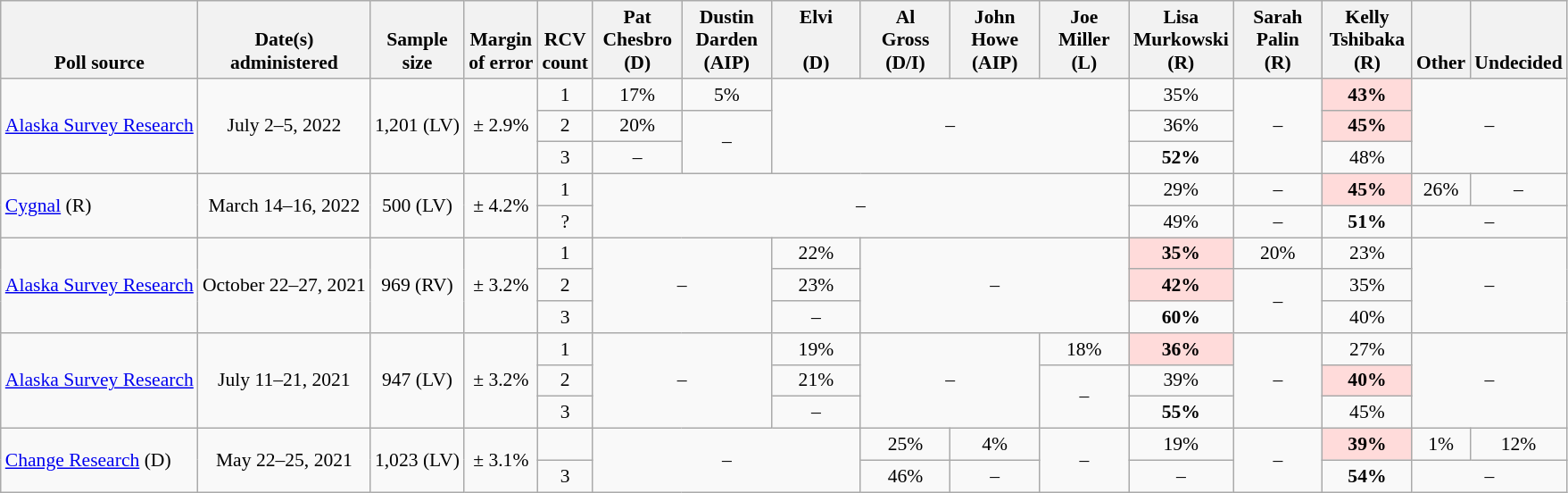<table class="wikitable" style="font-size:90%;text-align:center;">
<tr valign=bottom>
<th>Poll source</th>
<th>Date(s)<br>administered</th>
<th>Sample<br>size</th>
<th>Margin<br>of error</th>
<th>RCV<br>count</th>
<th style="width:60px;">Pat<br>Chesbro<br>(D)</th>
<th style="width:60px;">Dustin<br>Darden<br>(AIP)</th>
<th style="width:60px;">Elvi<br><br>(D)</th>
<th style="width:60px;">Al<br>Gross<br>(D/I)</th>
<th style="width:60px;">John<br>Howe<br>(AIP)</th>
<th style="width:60px;">Joe<br>Miller<br>(L)</th>
<th style="width:60px;">Lisa<br>Murkowski<br>(R)</th>
<th style="width:60px;">Sarah<br>Palin<br>(R)</th>
<th style="width:60px;">Kelly<br>Tshibaka<br>(R)</th>
<th>Other</th>
<th>Undecided</th>
</tr>
<tr>
<td style="text-align:left;" rowspan="3"><a href='#'>Alaska Survey Research</a></td>
<td rowspan="3">July 2–5, 2022</td>
<td rowspan="3">1,201 (LV)</td>
<td rowspan="3">± 2.9%</td>
<td>1</td>
<td>17%</td>
<td>5%</td>
<td rowspan="3" colspan="4">–</td>
<td>35%</td>
<td rowspan="3">–</td>
<td style="background:#ffdbda"><strong>43%</strong></td>
<td rowspan="3" colspan="2">–</td>
</tr>
<tr>
<td>2</td>
<td>20%</td>
<td rowspan="2">–</td>
<td>36%</td>
<td style="background:#ffdbda"><strong>45%</strong></td>
</tr>
<tr>
<td>3</td>
<td>–</td>
<td><strong>52%</strong></td>
<td>48%</td>
</tr>
<tr>
<td style="text-align:left;" rowspan="2"><a href='#'>Cygnal</a> (R)</td>
<td rowspan="2">March 14–16, 2022</td>
<td rowspan="2">500 (LV)</td>
<td rowspan="2">± 4.2%</td>
<td>1</td>
<td rowspan="2" colspan="6">–</td>
<td>29%</td>
<td>–</td>
<td style="background:#ffdbda"><strong>45%</strong></td>
<td>26%</td>
<td>–</td>
</tr>
<tr>
<td>?</td>
<td>49%</td>
<td>–</td>
<td><strong>51%</strong></td>
<td colspan="2">–</td>
</tr>
<tr>
<td style="text-align:left;" rowspan="3"><a href='#'>Alaska Survey Research</a></td>
<td rowspan="3">October 22–27, 2021</td>
<td rowspan="3">969 (RV)</td>
<td rowspan="3">± 3.2%</td>
<td>1</td>
<td rowspan="3" colspan="2">–</td>
<td>22%</td>
<td rowspan="3" colspan="3">–</td>
<td style="background:#ffdbda"><strong>35%</strong></td>
<td>20%</td>
<td>23%</td>
<td rowspan="3" colspan="2">–</td>
</tr>
<tr>
<td>2</td>
<td>23%</td>
<td style="background:#ffdbda"><strong>42%</strong></td>
<td rowspan="2">–</td>
<td>35%</td>
</tr>
<tr>
<td>3</td>
<td>–</td>
<td><strong>60%</strong></td>
<td>40%</td>
</tr>
<tr>
<td style="text-align:left;" rowspan="3"><a href='#'>Alaska Survey Research</a></td>
<td rowspan="3">July 11–21, 2021</td>
<td rowspan="3">947 (LV)</td>
<td rowspan="3">± 3.2%</td>
<td>1</td>
<td rowspan="3" colspan="2">–</td>
<td>19%</td>
<td rowspan="3" colspan="2">–</td>
<td>18%</td>
<td style="background:#ffdbda"><strong>36%</strong></td>
<td rowspan="3">–</td>
<td>27%</td>
<td rowspan="3" colspan="2">–</td>
</tr>
<tr>
<td>2</td>
<td>21%</td>
<td rowspan="2">–</td>
<td>39%</td>
<td style="background:#ffdbda"><strong>40%</strong></td>
</tr>
<tr>
<td>3</td>
<td>–</td>
<td><strong>55%</strong></td>
<td>45%</td>
</tr>
<tr>
<td style="text-align:left;" rowspan="2"><a href='#'>Change Research</a> (D)</td>
<td rowspan="2">May 22–25, 2021</td>
<td rowspan="2">1,023 (LV)</td>
<td rowspan="2">± 3.1%</td>
<td></td>
<td rowspan="2" colspan="3">–</td>
<td>25%</td>
<td>4%</td>
<td rowspan="2">–</td>
<td>19%</td>
<td rowspan="2">–</td>
<td style="background:#ffdbda"><strong>39%</strong></td>
<td>1%</td>
<td>12%</td>
</tr>
<tr>
<td>3</td>
<td>46%</td>
<td>–</td>
<td>–</td>
<td><strong>54%</strong></td>
<td colspan="2">–</td>
</tr>
</table>
